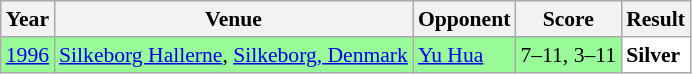<table class="sortable wikitable" style="font-size: 90%;">
<tr>
<th>Year</th>
<th>Venue</th>
<th>Opponent</th>
<th>Score</th>
<th>Result</th>
</tr>
<tr style="background:#98FB98">
<td align="center"><a href='#'>1996</a></td>
<td align="left"><a href='#'>Silkeborg Hallerne</a>, <a href='#'>Silkeborg, Denmark</a></td>
<td align="left"> <a href='#'>Yu Hua</a></td>
<td align="left">7–11, 3–11</td>
<td style="text-align:left; background:white"> <strong>Silver</strong></td>
</tr>
</table>
